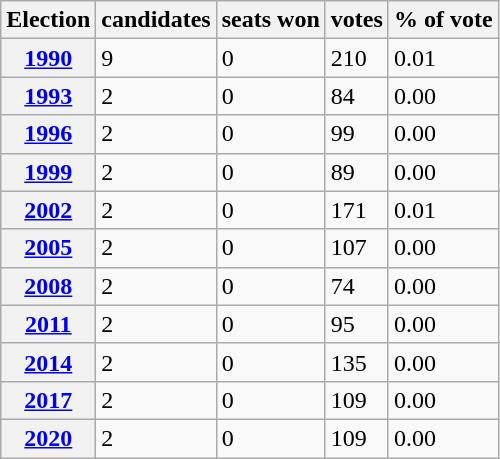<table class=wikitable>
<tr>
<th>Election</th>
<th>candidates</th>
<th>seats won</th>
<th>votes</th>
<th>% of vote</th>
</tr>
<tr>
<th><a href='#'>1990</a></th>
<td>9</td>
<td>0</td>
<td>210</td>
<td>0.01</td>
</tr>
<tr>
<th><a href='#'>1993</a></th>
<td>2</td>
<td>0</td>
<td>84</td>
<td>0.00</td>
</tr>
<tr>
<th><a href='#'>1996</a></th>
<td>2</td>
<td>0</td>
<td>99</td>
<td>0.00</td>
</tr>
<tr>
<th><a href='#'>1999</a></th>
<td>2</td>
<td>0</td>
<td>89</td>
<td>0.00</td>
</tr>
<tr>
<th><a href='#'>2002</a></th>
<td>2</td>
<td>0</td>
<td>171</td>
<td>0.01</td>
</tr>
<tr>
<th><a href='#'>2005</a></th>
<td>2</td>
<td>0</td>
<td>107</td>
<td>0.00</td>
</tr>
<tr>
<th><a href='#'>2008</a></th>
<td>2</td>
<td>0</td>
<td>74</td>
<td>0.00</td>
</tr>
<tr>
<th><a href='#'>2011</a></th>
<td>2</td>
<td>0</td>
<td>95</td>
<td>0.00</td>
</tr>
<tr>
<th><a href='#'>2014</a></th>
<td>2</td>
<td>0</td>
<td>135</td>
<td>0.00</td>
</tr>
<tr>
<th><a href='#'>2017</a></th>
<td>2</td>
<td>0</td>
<td>109</td>
<td>0.00</td>
</tr>
<tr>
<th><a href='#'>2020</a></th>
<td>2</td>
<td>0</td>
<td>109</td>
<td>0.00</td>
</tr>
</table>
